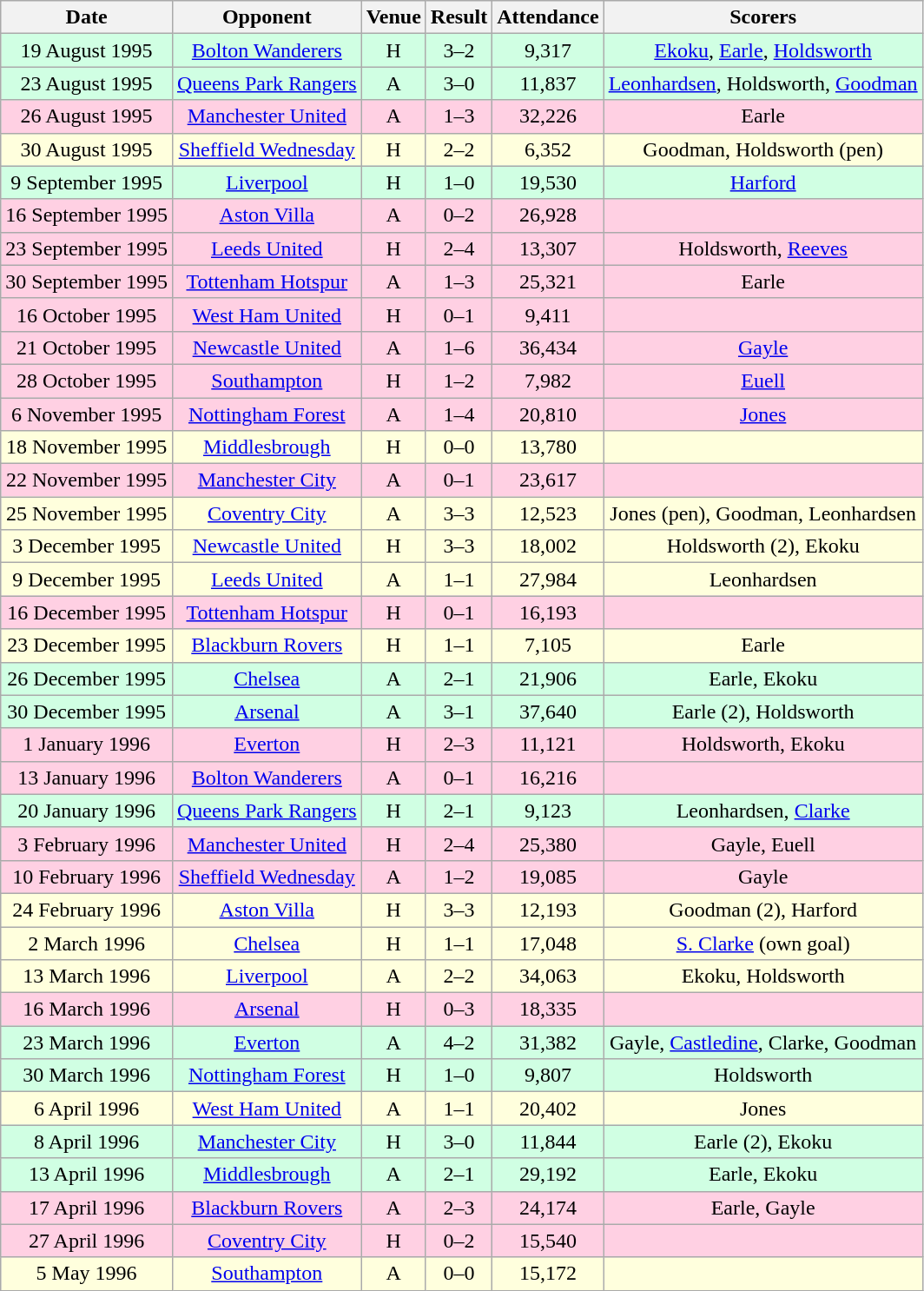<table class="wikitable sortable" style="font-size:100%; text-align:center">
<tr>
<th>Date</th>
<th>Opponent</th>
<th>Venue</th>
<th>Result</th>
<th>Attendance</th>
<th>Scorers</th>
</tr>
<tr style="background-color: #d0ffe3;">
<td>19 August 1995</td>
<td><a href='#'>Bolton Wanderers</a></td>
<td>H</td>
<td>3–2</td>
<td>9,317</td>
<td><a href='#'>Ekoku</a>, <a href='#'>Earle</a>, <a href='#'>Holdsworth</a></td>
</tr>
<tr style="background-color: #d0ffe3;">
<td>23 August 1995</td>
<td><a href='#'>Queens Park Rangers</a></td>
<td>A</td>
<td>3–0</td>
<td>11,837</td>
<td><a href='#'>Leonhardsen</a>, Holdsworth, <a href='#'>Goodman</a></td>
</tr>
<tr style="background-color: #ffd0e3;">
<td>26 August 1995</td>
<td><a href='#'>Manchester United</a></td>
<td>A</td>
<td>1–3</td>
<td>32,226</td>
<td>Earle</td>
</tr>
<tr style="background-color: #ffffdd;">
<td>30 August 1995</td>
<td><a href='#'>Sheffield Wednesday</a></td>
<td>H</td>
<td>2–2</td>
<td>6,352</td>
<td>Goodman, Holdsworth (pen)</td>
</tr>
<tr style="background-color: #d0ffe3;">
<td>9 September 1995</td>
<td><a href='#'>Liverpool</a></td>
<td>H</td>
<td>1–0</td>
<td>19,530</td>
<td><a href='#'>Harford</a></td>
</tr>
<tr style="background-color: #ffd0e3;">
<td>16 September 1995</td>
<td><a href='#'>Aston Villa</a></td>
<td>A</td>
<td>0–2</td>
<td>26,928</td>
<td></td>
</tr>
<tr style="background-color: #ffd0e3;">
<td>23 September 1995</td>
<td><a href='#'>Leeds United</a></td>
<td>H</td>
<td>2–4</td>
<td>13,307</td>
<td>Holdsworth, <a href='#'>Reeves</a></td>
</tr>
<tr style="background-color: #ffd0e3;">
<td>30 September 1995</td>
<td><a href='#'>Tottenham Hotspur</a></td>
<td>A</td>
<td>1–3</td>
<td>25,321</td>
<td>Earle</td>
</tr>
<tr style="background-color: #ffd0e3;">
<td>16 October 1995</td>
<td><a href='#'>West Ham United</a></td>
<td>H</td>
<td>0–1</td>
<td>9,411</td>
<td></td>
</tr>
<tr style="background-color: #ffd0e3;">
<td>21 October 1995</td>
<td><a href='#'>Newcastle United</a></td>
<td>A</td>
<td>1–6</td>
<td>36,434</td>
<td><a href='#'>Gayle</a></td>
</tr>
<tr style="background-color: #ffd0e3;">
<td>28 October 1995</td>
<td><a href='#'>Southampton</a></td>
<td>H</td>
<td>1–2</td>
<td>7,982</td>
<td><a href='#'>Euell</a></td>
</tr>
<tr style="background-color: #ffd0e3;">
<td>6 November 1995</td>
<td><a href='#'>Nottingham Forest</a></td>
<td>A</td>
<td>1–4</td>
<td>20,810</td>
<td><a href='#'>Jones</a></td>
</tr>
<tr style="background-color: #ffffdd;">
<td>18 November 1995</td>
<td><a href='#'>Middlesbrough</a></td>
<td>H</td>
<td>0–0</td>
<td>13,780</td>
<td></td>
</tr>
<tr style="background-color: #ffd0e3;">
<td>22 November 1995</td>
<td><a href='#'>Manchester City</a></td>
<td>A</td>
<td>0–1</td>
<td>23,617</td>
<td></td>
</tr>
<tr style="background-color: #ffffdd;">
<td>25 November 1995</td>
<td><a href='#'>Coventry City</a></td>
<td>A</td>
<td>3–3</td>
<td>12,523</td>
<td>Jones (pen), Goodman, Leonhardsen</td>
</tr>
<tr style="background-color: #ffffdd;">
<td>3 December 1995</td>
<td><a href='#'>Newcastle United</a></td>
<td>H</td>
<td>3–3</td>
<td>18,002</td>
<td>Holdsworth (2), Ekoku</td>
</tr>
<tr style="background-color: #ffffdd;">
<td>9 December 1995</td>
<td><a href='#'>Leeds United</a></td>
<td>A</td>
<td>1–1</td>
<td>27,984</td>
<td>Leonhardsen</td>
</tr>
<tr style="background-color: #ffd0e3;">
<td>16 December 1995</td>
<td><a href='#'>Tottenham Hotspur</a></td>
<td>H</td>
<td>0–1</td>
<td>16,193</td>
<td></td>
</tr>
<tr style="background-color: #ffffdd;">
<td>23 December 1995</td>
<td><a href='#'>Blackburn Rovers</a></td>
<td>H</td>
<td>1–1</td>
<td>7,105</td>
<td>Earle</td>
</tr>
<tr style="background-color: #d0ffe3;">
<td>26 December 1995</td>
<td><a href='#'>Chelsea</a></td>
<td>A</td>
<td>2–1</td>
<td>21,906</td>
<td>Earle, Ekoku</td>
</tr>
<tr style="background-color: #d0ffe3;">
<td>30 December 1995</td>
<td><a href='#'>Arsenal</a></td>
<td>A</td>
<td>3–1</td>
<td>37,640</td>
<td>Earle (2), Holdsworth</td>
</tr>
<tr style="background-color: #ffd0e3;">
<td>1 January 1996</td>
<td><a href='#'>Everton</a></td>
<td>H</td>
<td>2–3</td>
<td>11,121</td>
<td>Holdsworth, Ekoku</td>
</tr>
<tr style="background-color: #ffd0e3;">
<td>13 January 1996</td>
<td><a href='#'>Bolton Wanderers</a></td>
<td>A</td>
<td>0–1</td>
<td>16,216</td>
<td></td>
</tr>
<tr style="background-color: #d0ffe3;">
<td>20 January 1996</td>
<td><a href='#'>Queens Park Rangers</a></td>
<td>H</td>
<td>2–1</td>
<td>9,123</td>
<td>Leonhardsen, <a href='#'>Clarke</a></td>
</tr>
<tr style="background-color: #ffd0e3;">
<td>3 February 1996</td>
<td><a href='#'>Manchester United</a></td>
<td>H</td>
<td>2–4</td>
<td>25,380</td>
<td>Gayle, Euell</td>
</tr>
<tr style="background-color: #ffd0e3;">
<td>10 February 1996</td>
<td><a href='#'>Sheffield Wednesday</a></td>
<td>A</td>
<td>1–2</td>
<td>19,085</td>
<td>Gayle</td>
</tr>
<tr style="background-color: #ffffdd;">
<td>24 February 1996</td>
<td><a href='#'>Aston Villa</a></td>
<td>H</td>
<td>3–3</td>
<td>12,193</td>
<td>Goodman (2), Harford</td>
</tr>
<tr style="background-color: #ffffdd;">
<td>2 March 1996</td>
<td><a href='#'>Chelsea</a></td>
<td>H</td>
<td>1–1</td>
<td>17,048</td>
<td><a href='#'>S. Clarke</a> (own goal)</td>
</tr>
<tr style="background-color: #ffffdd;">
<td>13 March 1996</td>
<td><a href='#'>Liverpool</a></td>
<td>A</td>
<td>2–2</td>
<td>34,063</td>
<td>Ekoku, Holdsworth</td>
</tr>
<tr style="background-color: #ffd0e3;">
<td>16 March 1996</td>
<td><a href='#'>Arsenal</a></td>
<td>H</td>
<td>0–3</td>
<td>18,335</td>
<td></td>
</tr>
<tr style="background-color: #d0ffe3;">
<td>23 March 1996</td>
<td><a href='#'>Everton</a></td>
<td>A</td>
<td>4–2</td>
<td>31,382</td>
<td>Gayle, <a href='#'>Castledine</a>, Clarke, Goodman</td>
</tr>
<tr style="background-color: #d0ffe3;">
<td>30 March 1996</td>
<td><a href='#'>Nottingham Forest</a></td>
<td>H</td>
<td>1–0</td>
<td>9,807</td>
<td>Holdsworth</td>
</tr>
<tr style="background-color: #ffffdd;">
<td>6 April 1996</td>
<td><a href='#'>West Ham United</a></td>
<td>A</td>
<td>1–1</td>
<td>20,402</td>
<td>Jones</td>
</tr>
<tr style="background-color: #d0ffe3;">
<td>8 April 1996</td>
<td><a href='#'>Manchester City</a></td>
<td>H</td>
<td>3–0</td>
<td>11,844</td>
<td>Earle (2), Ekoku</td>
</tr>
<tr style="background-color: #d0ffe3;">
<td>13 April 1996</td>
<td><a href='#'>Middlesbrough</a></td>
<td>A</td>
<td>2–1</td>
<td>29,192</td>
<td>Earle, Ekoku</td>
</tr>
<tr style="background-color: #ffd0e3;">
<td>17 April 1996</td>
<td><a href='#'>Blackburn Rovers</a></td>
<td>A</td>
<td>2–3</td>
<td>24,174</td>
<td>Earle, Gayle</td>
</tr>
<tr style="background-color: #ffd0e3;">
<td>27 April 1996</td>
<td><a href='#'>Coventry City</a></td>
<td>H</td>
<td>0–2</td>
<td>15,540</td>
<td></td>
</tr>
<tr style="background-color: #ffffdd;">
<td>5 May 1996</td>
<td><a href='#'>Southampton</a></td>
<td>A</td>
<td>0–0</td>
<td>15,172</td>
<td></td>
</tr>
</table>
